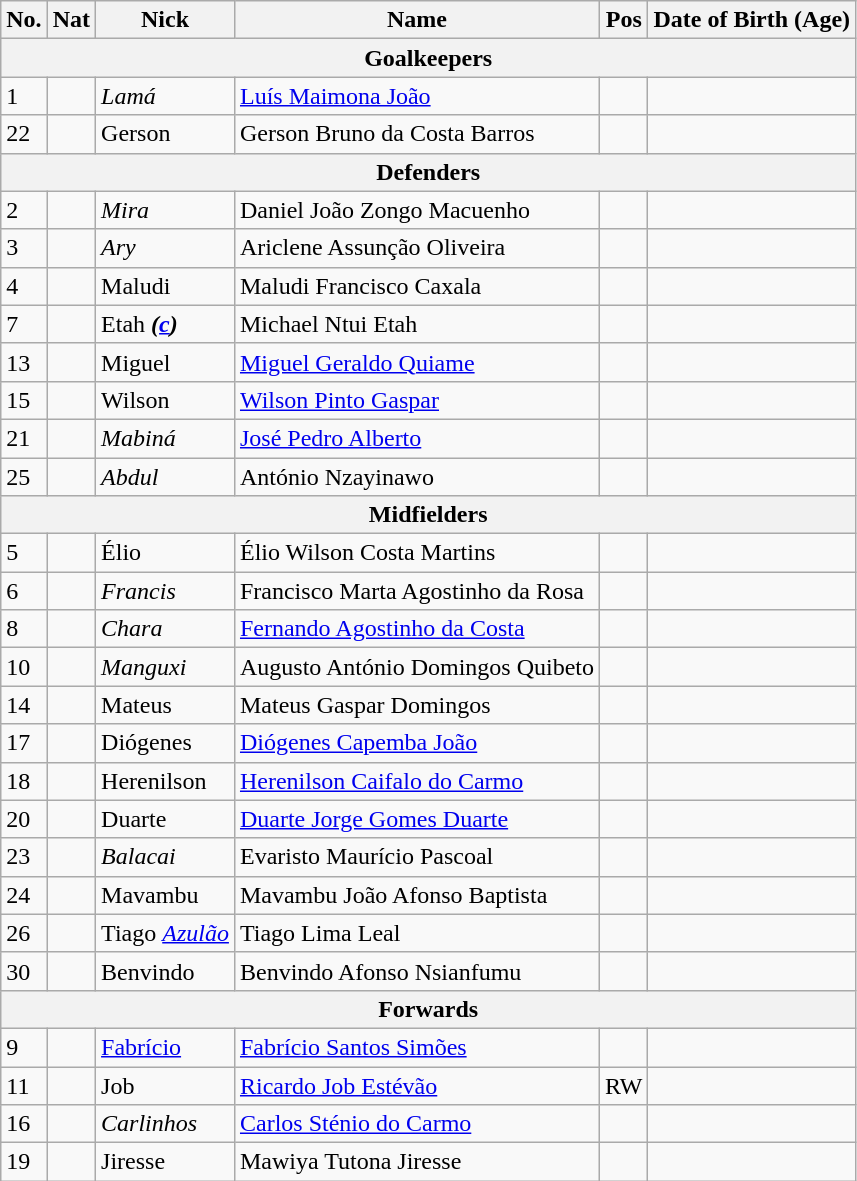<table class="wikitable ve-ce-branchNode ve-ce-tableNode">
<tr>
<th>No.</th>
<th>Nat</th>
<th>Nick</th>
<th>Name</th>
<th>Pos</th>
<th>Date of Birth (Age)</th>
</tr>
<tr>
<th colspan="6">Goalkeepers</th>
</tr>
<tr>
<td>1</td>
<td></td>
<td><em>Lamá</em></td>
<td><a href='#'>Luís Maimona João</a></td>
<td></td>
<td></td>
</tr>
<tr>
<td>22</td>
<td></td>
<td>Gerson</td>
<td>Gerson Bruno da Costa Barros</td>
<td></td>
<td></td>
</tr>
<tr>
<th colspan="6">Defenders</th>
</tr>
<tr>
<td>2</td>
<td></td>
<td><em>Mira</em></td>
<td>Daniel João Zongo Macuenho</td>
<td></td>
<td></td>
</tr>
<tr>
<td>3</td>
<td></td>
<td><em>Ary</em></td>
<td>Ariclene Assunção Oliveira</td>
<td></td>
<td></td>
</tr>
<tr>
<td>4</td>
<td></td>
<td>Maludi</td>
<td>Maludi Francisco Caxala</td>
<td></td>
<td></td>
</tr>
<tr>
<td>7</td>
<td></td>
<td>Etah <strong><em>(<a href='#'>c</a>)</em></strong></td>
<td>Michael Ntui Etah</td>
<td></td>
<td></td>
</tr>
<tr>
<td>13</td>
<td></td>
<td>Miguel</td>
<td><a href='#'>Miguel Geraldo Quiame</a></td>
<td></td>
<td></td>
</tr>
<tr>
<td>15</td>
<td></td>
<td>Wilson</td>
<td><a href='#'>Wilson Pinto Gaspar</a></td>
<td></td>
<td></td>
</tr>
<tr>
<td>21</td>
<td></td>
<td><em>Mabiná</em></td>
<td><a href='#'>José Pedro Alberto</a></td>
<td></td>
<td></td>
</tr>
<tr>
<td>25</td>
<td></td>
<td><em>Abdul</em></td>
<td>António Nzayinawo</td>
<td></td>
<td></td>
</tr>
<tr>
<th colspan="6">Midfielders</th>
</tr>
<tr>
<td>5</td>
<td></td>
<td>Élio</td>
<td>Élio Wilson Costa Martins</td>
<td></td>
<td></td>
</tr>
<tr>
<td>6</td>
<td></td>
<td><em>Francis</em></td>
<td>Francisco Marta Agostinho da Rosa</td>
<td></td>
<td></td>
</tr>
<tr>
<td>8</td>
<td></td>
<td><em>Chara</em></td>
<td><a href='#'>Fernando Agostinho da Costa</a></td>
<td></td>
<td></td>
</tr>
<tr>
<td>10</td>
<td></td>
<td><em>Manguxi</em></td>
<td>Augusto António Domingos Quibeto</td>
<td></td>
<td></td>
</tr>
<tr>
<td>14</td>
<td></td>
<td>Mateus</td>
<td>Mateus Gaspar Domingos</td>
<td></td>
<td></td>
</tr>
<tr>
<td>17</td>
<td></td>
<td>Diógenes</td>
<td><a href='#'>Diógenes Capemba João</a></td>
<td></td>
<td></td>
</tr>
<tr>
<td>18</td>
<td></td>
<td>Herenilson</td>
<td><a href='#'>Herenilson Caifalo do Carmo</a></td>
<td></td>
<td></td>
</tr>
<tr>
<td>20</td>
<td></td>
<td>Duarte</td>
<td><a href='#'>Duarte Jorge Gomes Duarte</a></td>
<td></td>
<td></td>
</tr>
<tr>
<td>23</td>
<td></td>
<td><em>Balacai</em></td>
<td>Evaristo Maurício Pascoal</td>
<td></td>
<td></td>
</tr>
<tr>
<td>24</td>
<td></td>
<td>Mavambu</td>
<td>Mavambu João Afonso Baptista</td>
<td></td>
<td></td>
</tr>
<tr>
<td>26</td>
<td></td>
<td>Tiago <em><a href='#'>Azulão</a></em></td>
<td>Tiago Lima Leal</td>
<td></td>
<td></td>
</tr>
<tr>
<td>30</td>
<td></td>
<td>Benvindo</td>
<td>Benvindo Afonso Nsianfumu</td>
<td></td>
<td></td>
</tr>
<tr>
<th colspan="6">Forwards</th>
</tr>
<tr>
<td>9</td>
<td></td>
<td><a href='#'>Fabrício</a></td>
<td><a href='#'>Fabrício Santos Simões</a></td>
<td></td>
<td></td>
</tr>
<tr>
<td>11</td>
<td></td>
<td>Job</td>
<td><a href='#'>Ricardo Job Estévão</a></td>
<td>RW</td>
<td></td>
</tr>
<tr>
<td>16</td>
<td></td>
<td><em>Carlinhos</em></td>
<td><a href='#'>Carlos Sténio do Carmo</a></td>
<td></td>
<td></td>
</tr>
<tr>
<td>19</td>
<td></td>
<td>Jiresse</td>
<td>Mawiya Tutona Jiresse</td>
<td></td>
<td></td>
</tr>
</table>
